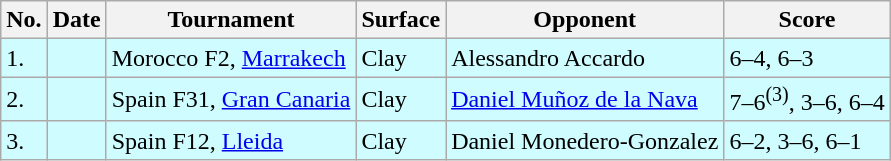<table class="sortable wikitable">
<tr>
<th>No.</th>
<th>Date</th>
<th>Tournament</th>
<th>Surface</th>
<th>Opponent</th>
<th class="unsortable">Score</th>
</tr>
<tr style="background:#cffcff;">
<td>1.</td>
<td></td>
<td>Morocco F2, <a href='#'>Marrakech</a></td>
<td>Clay</td>
<td> Alessandro Accardo</td>
<td>6–4, 6–3</td>
</tr>
<tr style="background:#cffcff;">
<td>2.</td>
<td></td>
<td>Spain F31, <a href='#'>Gran Canaria</a></td>
<td>Clay</td>
<td> <a href='#'>Daniel Muñoz de la Nava</a></td>
<td>7–6<sup>(3)</sup>, 3–6, 6–4</td>
</tr>
<tr style="background:#cffcff;">
<td>3.</td>
<td></td>
<td>Spain F12, <a href='#'>Lleida</a></td>
<td>Clay</td>
<td> Daniel Monedero-Gonzalez</td>
<td>6–2, 3–6, 6–1</td>
</tr>
</table>
